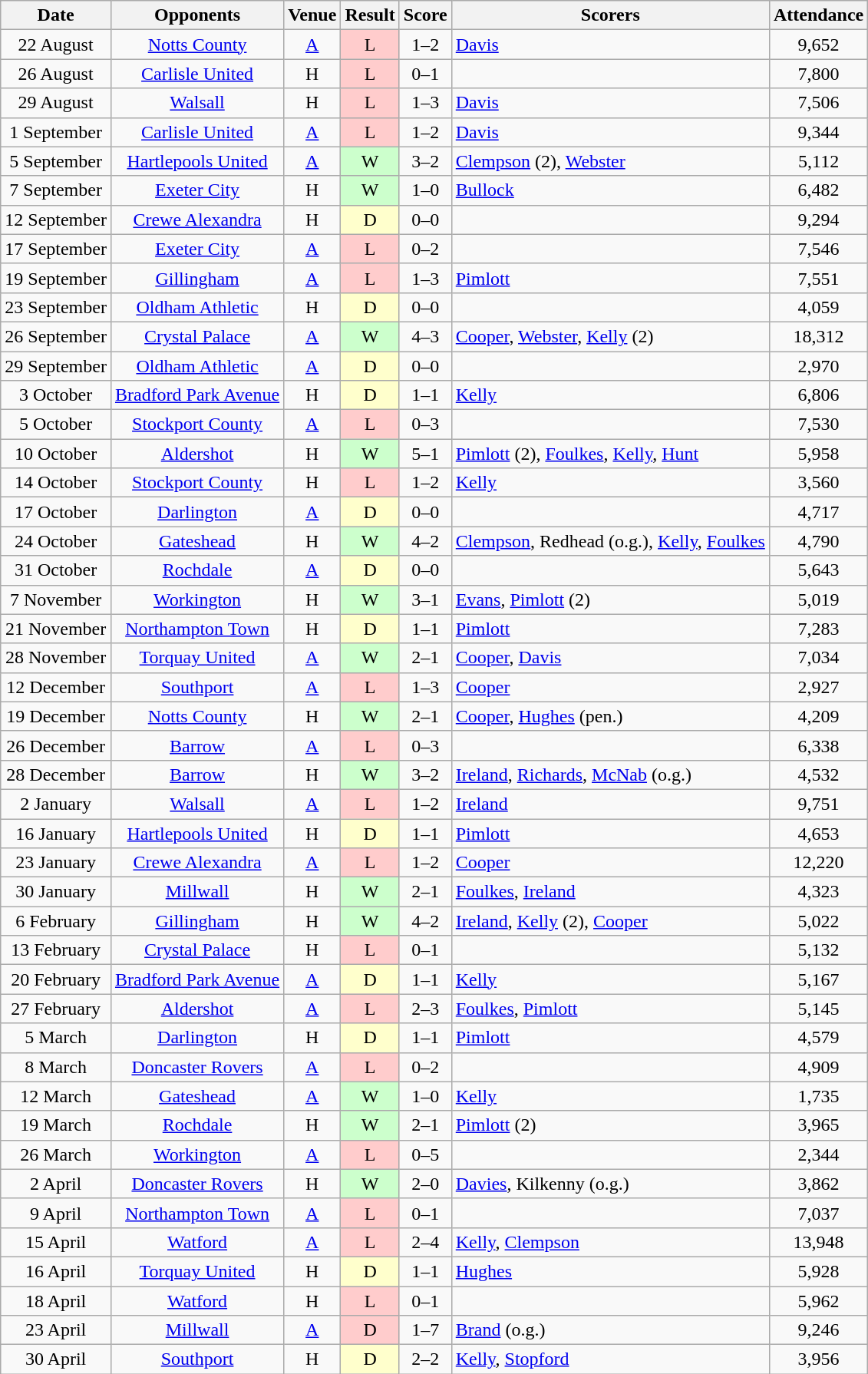<table class="wikitable" style="text-align:center">
<tr>
<th>Date</th>
<th>Opponents</th>
<th>Venue</th>
<th>Result</th>
<th>Score</th>
<th>Scorers</th>
<th>Attendance</th>
</tr>
<tr>
<td>22 August</td>
<td><a href='#'>Notts County</a></td>
<td><a href='#'>A</a></td>
<td style="background-color:#FFCCCC">L</td>
<td>1–2</td>
<td align="left"><a href='#'>Davis</a></td>
<td>9,652</td>
</tr>
<tr>
<td>26 August</td>
<td><a href='#'>Carlisle United</a></td>
<td>H</td>
<td style="background-color:#FFCCCC">L</td>
<td>0–1</td>
<td align="left"></td>
<td>7,800</td>
</tr>
<tr>
<td>29 August</td>
<td><a href='#'>Walsall</a></td>
<td>H</td>
<td style="background-color:#FFCCCC">L</td>
<td>1–3</td>
<td align="left"><a href='#'>Davis</a></td>
<td>7,506</td>
</tr>
<tr>
<td>1 September</td>
<td><a href='#'>Carlisle United</a></td>
<td><a href='#'>A</a></td>
<td style="background-color:#FFCCCC">L</td>
<td>1–2</td>
<td align="left"><a href='#'>Davis</a></td>
<td>9,344</td>
</tr>
<tr>
<td>5 September</td>
<td><a href='#'>Hartlepools United</a></td>
<td><a href='#'>A</a></td>
<td style="background-color:#CCFFCC">W</td>
<td>3–2</td>
<td align="left"><a href='#'>Clempson</a> (2), <a href='#'>Webster</a></td>
<td>5,112</td>
</tr>
<tr>
<td>7 September</td>
<td><a href='#'>Exeter City</a></td>
<td>H</td>
<td style="background-color:#CCFFCC">W</td>
<td>1–0</td>
<td align="left"><a href='#'>Bullock</a></td>
<td>6,482</td>
</tr>
<tr>
<td>12 September</td>
<td><a href='#'>Crewe Alexandra</a></td>
<td>H</td>
<td style="background-color:#FFFFCC">D</td>
<td>0–0</td>
<td align="left"></td>
<td>9,294</td>
</tr>
<tr>
<td>17 September</td>
<td><a href='#'>Exeter City</a></td>
<td><a href='#'>A</a></td>
<td style="background-color:#FFCCCC">L</td>
<td>0–2</td>
<td align="left"></td>
<td>7,546</td>
</tr>
<tr>
<td>19 September</td>
<td><a href='#'>Gillingham</a></td>
<td><a href='#'>A</a></td>
<td style="background-color:#FFCCCC">L</td>
<td>1–3</td>
<td align="left"><a href='#'>Pimlott</a></td>
<td>7,551</td>
</tr>
<tr>
<td>23 September</td>
<td><a href='#'>Oldham Athletic</a></td>
<td>H</td>
<td style="background-color:#FFFFCC">D</td>
<td>0–0</td>
<td align="left"></td>
<td>4,059</td>
</tr>
<tr>
<td>26 September</td>
<td><a href='#'>Crystal Palace</a></td>
<td><a href='#'>A</a></td>
<td style="background-color:#CCFFCC">W</td>
<td>4–3</td>
<td align="left"><a href='#'>Cooper</a>, <a href='#'>Webster</a>, <a href='#'>Kelly</a> (2)</td>
<td>18,312</td>
</tr>
<tr>
<td>29 September</td>
<td><a href='#'>Oldham Athletic</a></td>
<td><a href='#'>A</a></td>
<td style="background-color:#FFFFCC">D</td>
<td>0–0</td>
<td align="left"></td>
<td>2,970</td>
</tr>
<tr>
<td>3 October</td>
<td><a href='#'>Bradford Park Avenue</a></td>
<td>H</td>
<td style="background-color:#FFFFCC">D</td>
<td>1–1</td>
<td align="left"><a href='#'>Kelly</a></td>
<td>6,806</td>
</tr>
<tr>
<td>5 October</td>
<td><a href='#'>Stockport County</a></td>
<td><a href='#'>A</a></td>
<td style="background-color:#FFCCCC">L</td>
<td>0–3</td>
<td align="left"></td>
<td>7,530</td>
</tr>
<tr>
<td>10 October</td>
<td><a href='#'>Aldershot</a></td>
<td>H</td>
<td style="background-color:#CCFFCC">W</td>
<td>5–1</td>
<td align="left"><a href='#'>Pimlott</a> (2), <a href='#'>Foulkes</a>, <a href='#'>Kelly</a>, <a href='#'>Hunt</a></td>
<td>5,958</td>
</tr>
<tr>
<td>14 October</td>
<td><a href='#'>Stockport County</a></td>
<td>H</td>
<td style="background-color:#FFCCCC">L</td>
<td>1–2</td>
<td align="left"><a href='#'>Kelly</a></td>
<td>3,560</td>
</tr>
<tr>
<td>17 October</td>
<td><a href='#'>Darlington</a></td>
<td><a href='#'>A</a></td>
<td style="background-color:#FFFFCC">D</td>
<td>0–0</td>
<td align="left"></td>
<td>4,717</td>
</tr>
<tr>
<td>24 October</td>
<td><a href='#'>Gateshead</a></td>
<td>H</td>
<td style="background-color:#CCFFCC">W</td>
<td>4–2</td>
<td align="left"><a href='#'>Clempson</a>, Redhead (o.g.), <a href='#'>Kelly</a>, <a href='#'>Foulkes</a></td>
<td>4,790</td>
</tr>
<tr>
<td>31 October</td>
<td><a href='#'>Rochdale</a></td>
<td><a href='#'>A</a></td>
<td style="background-color:#FFFFCC">D</td>
<td>0–0</td>
<td align="left"></td>
<td>5,643</td>
</tr>
<tr>
<td>7 November</td>
<td><a href='#'>Workington</a></td>
<td>H</td>
<td style="background-color:#CCFFCC">W</td>
<td>3–1</td>
<td align="left"><a href='#'>Evans</a>, <a href='#'>Pimlott</a> (2)</td>
<td>5,019</td>
</tr>
<tr>
<td>21 November</td>
<td><a href='#'>Northampton Town</a></td>
<td>H</td>
<td style="background-color:#FFFFCC">D</td>
<td>1–1</td>
<td align="left"><a href='#'>Pimlott</a></td>
<td>7,283</td>
</tr>
<tr>
<td>28 November</td>
<td><a href='#'>Torquay United</a></td>
<td><a href='#'>A</a></td>
<td style="background-color:#CCFFCC">W</td>
<td>2–1</td>
<td align="left"><a href='#'>Cooper</a>, <a href='#'>Davis</a></td>
<td>7,034</td>
</tr>
<tr>
<td>12 December</td>
<td><a href='#'>Southport</a></td>
<td><a href='#'>A</a></td>
<td style="background-color:#FFCCCC">L</td>
<td>1–3</td>
<td align="left"><a href='#'>Cooper</a></td>
<td>2,927</td>
</tr>
<tr>
<td>19 December</td>
<td><a href='#'>Notts County</a></td>
<td>H</td>
<td style="background-color:#CCFFCC">W</td>
<td>2–1</td>
<td align="left"><a href='#'>Cooper</a>, <a href='#'>Hughes</a> (pen.)</td>
<td>4,209</td>
</tr>
<tr>
<td>26 December</td>
<td><a href='#'>Barrow</a></td>
<td><a href='#'>A</a></td>
<td style="background-color:#FFCCCC">L</td>
<td>0–3</td>
<td align="left"></td>
<td>6,338</td>
</tr>
<tr>
<td>28 December</td>
<td><a href='#'>Barrow</a></td>
<td>H</td>
<td style="background-color:#CCFFCC">W</td>
<td>3–2</td>
<td align="left"><a href='#'>Ireland</a>, <a href='#'>Richards</a>, <a href='#'>McNab</a> (o.g.)</td>
<td>4,532</td>
</tr>
<tr>
<td>2 January</td>
<td><a href='#'>Walsall</a></td>
<td><a href='#'>A</a></td>
<td style="background-color:#FFCCCC">L</td>
<td>1–2</td>
<td align="left"><a href='#'>Ireland</a></td>
<td>9,751</td>
</tr>
<tr>
<td>16 January</td>
<td><a href='#'>Hartlepools United</a></td>
<td>H</td>
<td style="background-color:#FFFFCC">D</td>
<td>1–1</td>
<td align="left"><a href='#'>Pimlott</a></td>
<td>4,653</td>
</tr>
<tr>
<td>23 January</td>
<td><a href='#'>Crewe Alexandra</a></td>
<td><a href='#'>A</a></td>
<td style="background-color:#FFCCCC">L</td>
<td>1–2</td>
<td align="left"><a href='#'>Cooper</a></td>
<td>12,220</td>
</tr>
<tr>
<td>30 January</td>
<td><a href='#'>Millwall</a></td>
<td>H</td>
<td style="background-color:#CCFFCC">W</td>
<td>2–1</td>
<td align="left"><a href='#'>Foulkes</a>, <a href='#'>Ireland</a></td>
<td>4,323</td>
</tr>
<tr>
<td>6 February</td>
<td><a href='#'>Gillingham</a></td>
<td>H</td>
<td style="background-color:#CCFFCC">W</td>
<td>4–2</td>
<td align="left"><a href='#'>Ireland</a>, <a href='#'>Kelly</a> (2), <a href='#'>Cooper</a></td>
<td>5,022</td>
</tr>
<tr>
<td>13 February</td>
<td><a href='#'>Crystal Palace</a></td>
<td>H</td>
<td style="background-color:#FFCCCC">L</td>
<td>0–1</td>
<td align="left"></td>
<td>5,132</td>
</tr>
<tr>
<td>20 February</td>
<td><a href='#'>Bradford Park Avenue</a></td>
<td><a href='#'>A</a></td>
<td style="background-color:#FFFFCC">D</td>
<td>1–1</td>
<td align="left"><a href='#'>Kelly</a></td>
<td>5,167</td>
</tr>
<tr>
<td>27 February</td>
<td><a href='#'>Aldershot</a></td>
<td><a href='#'>A</a></td>
<td style="background-color:#FFCCCC">L</td>
<td>2–3</td>
<td align="left"><a href='#'>Foulkes</a>, <a href='#'>Pimlott</a></td>
<td>5,145</td>
</tr>
<tr>
<td>5 March</td>
<td><a href='#'>Darlington</a></td>
<td>H</td>
<td style="background-color:#FFFFCC">D</td>
<td>1–1</td>
<td align="left"><a href='#'>Pimlott</a></td>
<td>4,579</td>
</tr>
<tr>
<td>8 March</td>
<td><a href='#'>Doncaster Rovers</a></td>
<td><a href='#'>A</a></td>
<td style="background-color:#FFCCCC">L</td>
<td>0–2</td>
<td align="left"></td>
<td>4,909</td>
</tr>
<tr>
<td>12 March</td>
<td><a href='#'>Gateshead</a></td>
<td><a href='#'>A</a></td>
<td style="background-color:#CCFFCC">W</td>
<td>1–0</td>
<td align="left"><a href='#'>Kelly</a></td>
<td>1,735</td>
</tr>
<tr>
<td>19 March</td>
<td><a href='#'>Rochdale</a></td>
<td>H</td>
<td style="background-color:#CCFFCC">W</td>
<td>2–1</td>
<td align="left"><a href='#'>Pimlott</a> (2)</td>
<td>3,965</td>
</tr>
<tr>
<td>26 March</td>
<td><a href='#'>Workington</a></td>
<td><a href='#'>A</a></td>
<td style="background-color:#FFCCCC">L</td>
<td>0–5</td>
<td align="left"></td>
<td>2,344</td>
</tr>
<tr>
<td>2 April</td>
<td><a href='#'>Doncaster Rovers</a></td>
<td>H</td>
<td style="background-color:#CCFFCC">W</td>
<td>2–0</td>
<td align="left"><a href='#'>Davies</a>, Kilkenny (o.g.)</td>
<td>3,862</td>
</tr>
<tr>
<td>9 April</td>
<td><a href='#'>Northampton Town</a></td>
<td><a href='#'>A</a></td>
<td style="background-color:#FFCCCC">L</td>
<td>0–1</td>
<td align="left"></td>
<td>7,037</td>
</tr>
<tr>
<td>15 April</td>
<td><a href='#'>Watford</a></td>
<td><a href='#'>A</a></td>
<td style="background-color:#FFCCCC">L</td>
<td>2–4</td>
<td align="left"><a href='#'>Kelly</a>, <a href='#'>Clempson</a></td>
<td>13,948</td>
</tr>
<tr>
<td>16 April</td>
<td><a href='#'>Torquay United</a></td>
<td>H</td>
<td style="background-color:#FFFFCC">D</td>
<td>1–1</td>
<td align="left"><a href='#'>Hughes</a></td>
<td>5,928</td>
</tr>
<tr>
<td>18 April</td>
<td><a href='#'>Watford</a></td>
<td>H</td>
<td style="background-color:#FFCCCC">L</td>
<td>0–1</td>
<td align="left"></td>
<td>5,962</td>
</tr>
<tr>
<td>23 April</td>
<td><a href='#'>Millwall</a></td>
<td><a href='#'>A</a></td>
<td style="background-color:#FFCCCC">D</td>
<td>1–7</td>
<td align="left"><a href='#'>Brand</a> (o.g.)</td>
<td>9,246</td>
</tr>
<tr>
<td>30 April</td>
<td><a href='#'>Southport</a></td>
<td>H</td>
<td style="background-color:#FFFFCC">D</td>
<td>2–2</td>
<td align="left"><a href='#'>Kelly</a>, <a href='#'>Stopford</a></td>
<td>3,956</td>
</tr>
</table>
